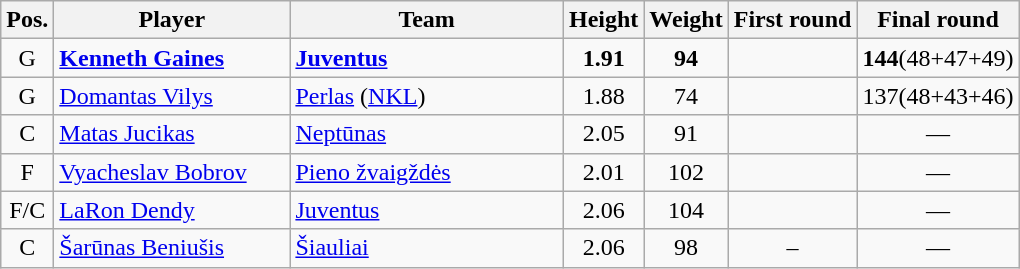<table class="wikitable">
<tr>
<th>Pos.</th>
<th style="width:150px;">Player</th>
<th width=175>Team</th>
<th>Height</th>
<th>Weight</th>
<th>First round</th>
<th>Final round</th>
</tr>
<tr>
<td style="text-align:center">G</td>
<td><strong><a href='#'>Kenneth Gaines</a></strong></td>
<td><strong><a href='#'>Juventus</a></strong></td>
<td align=center><strong>1.91</strong></td>
<td align=center><strong>94</strong></td>
<td align=center></td>
<td style="text-align:center;"><strong>144</strong>(48+47+49)</td>
</tr>
<tr>
<td style="text-align:center">G</td>
<td><a href='#'>Domantas Vilys</a></td>
<td><a href='#'>Perlas</a> (<a href='#'>NKL</a>)</td>
<td align=center>1.88</td>
<td align=center>74</td>
<td align=center></td>
<td style="text-align:center;">137(48+43+46)</td>
</tr>
<tr>
<td style="text-align:center">C</td>
<td><a href='#'>Matas Jucikas</a></td>
<td><a href='#'>Neptūnas</a></td>
<td align=center>2.05</td>
<td align=center>91</td>
<td align=center></td>
<td style="text-align:center;">—</td>
</tr>
<tr>
<td style="text-align:center">F</td>
<td><a href='#'>Vyacheslav Bobrov</a></td>
<td><a href='#'>Pieno žvaigždės</a></td>
<td align=center>2.01</td>
<td align=center>102</td>
<td align=center></td>
<td style="text-align:center;">—</td>
</tr>
<tr>
<td style="text-align:center">F/C</td>
<td><a href='#'>LaRon Dendy</a></td>
<td><a href='#'>Juventus</a></td>
<td align=center>2.06</td>
<td align=center>104</td>
<td align=center></td>
<td style="text-align:center;">—</td>
</tr>
<tr>
<td style="text-align:center">C</td>
<td><a href='#'>Šarūnas Beniušis</a></td>
<td><a href='#'>Šiauliai</a></td>
<td align=center>2.06</td>
<td align=center>98</td>
<td align=center>–</td>
<td style="text-align:center;">—</td>
</tr>
</table>
